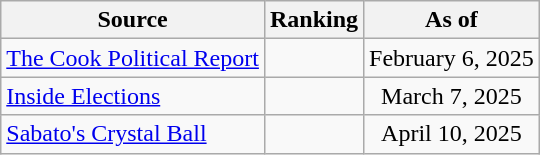<table class="wikitable" style="text-align:center">
<tr>
<th>Source</th>
<th>Ranking</th>
<th>As of</th>
</tr>
<tr>
<td align=left><a href='#'>The Cook Political Report</a></td>
<td></td>
<td>February 6, 2025</td>
</tr>
<tr>
<td align=left><a href='#'>Inside Elections</a></td>
<td></td>
<td>March 7, 2025</td>
</tr>
<tr>
<td align=left><a href='#'>Sabato's Crystal Ball</a></td>
<td></td>
<td>April 10, 2025</td>
</tr>
</table>
